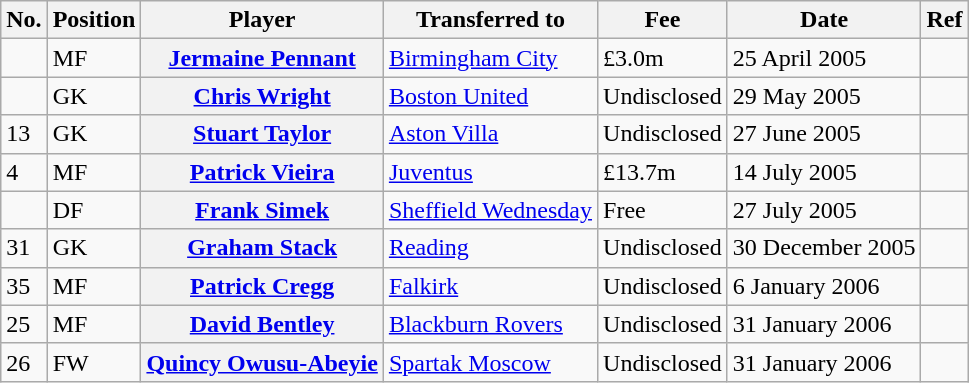<table class="wikitable plainrowheaders" style="text-align:center; text-align:left">
<tr>
<th scope="col">No.</th>
<th scope="col">Position</th>
<th scope="col">Player</th>
<th scope="col">Transferred to</th>
<th scope="col">Fee</th>
<th scope="col">Date</th>
<th scope="col">Ref</th>
</tr>
<tr>
<td></td>
<td>MF</td>
<th scope="row"><a href='#'>Jermaine Pennant</a></th>
<td><a href='#'>Birmingham City</a></td>
<td>£3.0m</td>
<td>25 April 2005</td>
<td></td>
</tr>
<tr>
<td></td>
<td>GK</td>
<th scope="row"><a href='#'>Chris Wright</a></th>
<td><a href='#'>Boston United</a></td>
<td>Undisclosed</td>
<td>29 May 2005</td>
<td></td>
</tr>
<tr>
<td>13</td>
<td>GK</td>
<th scope="row"><a href='#'>Stuart Taylor</a></th>
<td><a href='#'>Aston Villa</a></td>
<td>Undisclosed</td>
<td>27 June 2005</td>
<td></td>
</tr>
<tr>
<td>4</td>
<td>MF</td>
<th scope="row"><a href='#'>Patrick Vieira</a></th>
<td><a href='#'>Juventus</a></td>
<td>£13.7m</td>
<td>14 July 2005</td>
<td></td>
</tr>
<tr>
<td></td>
<td>DF</td>
<th scope="row"><a href='#'>Frank Simek</a></th>
<td><a href='#'>Sheffield Wednesday</a></td>
<td>Free</td>
<td>27 July 2005</td>
<td></td>
</tr>
<tr>
<td>31</td>
<td>GK</td>
<th scope="row"><a href='#'>Graham Stack</a></th>
<td><a href='#'>Reading</a></td>
<td>Undisclosed</td>
<td>30 December 2005</td>
<td></td>
</tr>
<tr>
<td>35</td>
<td>MF</td>
<th scope="row"><a href='#'>Patrick Cregg</a></th>
<td><a href='#'>Falkirk</a></td>
<td>Undisclosed</td>
<td>6 January 2006</td>
<td></td>
</tr>
<tr>
<td>25</td>
<td>MF</td>
<th scope="row"><a href='#'>David Bentley</a></th>
<td><a href='#'>Blackburn Rovers</a></td>
<td>Undisclosed</td>
<td>31 January 2006</td>
<td></td>
</tr>
<tr>
<td>26</td>
<td>FW</td>
<th scope="row"><a href='#'>Quincy Owusu-Abeyie</a></th>
<td><a href='#'>Spartak Moscow</a></td>
<td>Undisclosed</td>
<td>31 January 2006</td>
<td></td>
</tr>
</table>
